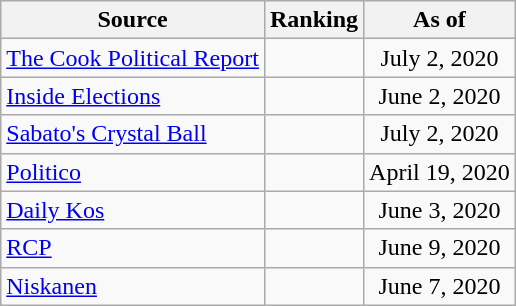<table class="wikitable" style="text-align:center">
<tr>
<th>Source</th>
<th>Ranking</th>
<th>As of</th>
</tr>
<tr>
<td style="text-align:left"><a href='#'>The Cook Political Report</a></td>
<td></td>
<td>July 2, 2020</td>
</tr>
<tr>
<td style="text-align:left"><a href='#'>Inside Elections</a></td>
<td></td>
<td>June 2, 2020</td>
</tr>
<tr>
<td style="text-align:left"><a href='#'>Sabato's Crystal Ball</a></td>
<td></td>
<td>July 2, 2020</td>
</tr>
<tr>
<td style="text-align:left"><a href='#'>Politico</a></td>
<td></td>
<td>April 19, 2020</td>
</tr>
<tr>
<td style="text-align:left"><a href='#'>Daily Kos</a></td>
<td></td>
<td>June 3, 2020</td>
</tr>
<tr>
<td style="text-align:left"><a href='#'>RCP</a></td>
<td></td>
<td>June 9, 2020</td>
</tr>
<tr>
<td style="text-align:left"><a href='#'>Niskanen</a></td>
<td></td>
<td>June 7, 2020</td>
</tr>
</table>
